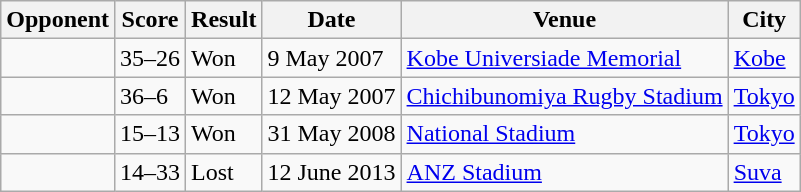<table class="wikitable sortable">
<tr>
<th>Opponent</th>
<th>Score</th>
<th>Result</th>
<th>Date</th>
<th>Venue</th>
<th>City</th>
</tr>
<tr>
<td></td>
<td>35–26</td>
<td>Won</td>
<td>9 May 2007</td>
<td><a href='#'>Kobe Universiade Memorial</a></td>
<td><a href='#'>Kobe</a></td>
</tr>
<tr>
<td></td>
<td>36–6</td>
<td>Won</td>
<td>12 May 2007</td>
<td><a href='#'>Chichibunomiya Rugby Stadium</a></td>
<td><a href='#'>Tokyo</a></td>
</tr>
<tr>
<td></td>
<td>15–13</td>
<td>Won</td>
<td>31 May 2008</td>
<td><a href='#'>National Stadium</a></td>
<td><a href='#'>Tokyo</a></td>
</tr>
<tr>
<td></td>
<td>14–33</td>
<td>Lost</td>
<td>12 June 2013</td>
<td><a href='#'>ANZ Stadium</a></td>
<td><a href='#'>Suva</a></td>
</tr>
</table>
